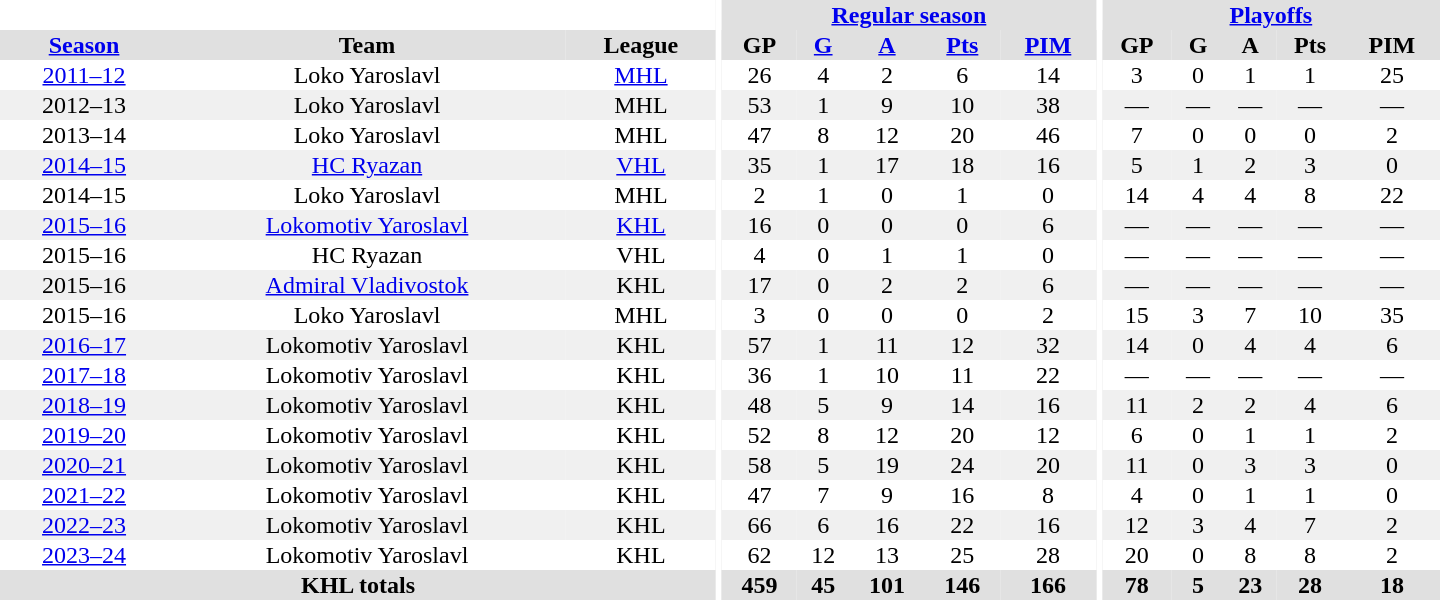<table border="0" cellpadding="1" cellspacing="0" style="text-align:center; width:60em">
<tr bgcolor="#e0e0e0">
<th colspan="3" bgcolor="#ffffff"></th>
<th rowspan="99" bgcolor="#ffffff"></th>
<th colspan="5"><a href='#'>Regular season</a></th>
<th rowspan="99" bgcolor="#ffffff"></th>
<th colspan="5"><a href='#'>Playoffs</a></th>
</tr>
<tr bgcolor="#e0e0e0">
<th><a href='#'>Season</a></th>
<th>Team</th>
<th>League</th>
<th>GP</th>
<th><a href='#'>G</a></th>
<th><a href='#'>A</a></th>
<th><a href='#'>Pts</a></th>
<th><a href='#'>PIM</a></th>
<th>GP</th>
<th>G</th>
<th>A</th>
<th>Pts</th>
<th>PIM</th>
</tr>
<tr>
<td><a href='#'>2011–12</a></td>
<td>Loko Yaroslavl</td>
<td><a href='#'>MHL</a></td>
<td>26</td>
<td>4</td>
<td>2</td>
<td>6</td>
<td>14</td>
<td>3</td>
<td>0</td>
<td>1</td>
<td>1</td>
<td>25</td>
</tr>
<tr bgcolor="#f0f0f0">
<td>2012–13</td>
<td>Loko Yaroslavl</td>
<td>MHL</td>
<td>53</td>
<td>1</td>
<td>9</td>
<td>10</td>
<td>38</td>
<td>—</td>
<td>—</td>
<td>—</td>
<td>—</td>
<td>—</td>
</tr>
<tr>
<td>2013–14</td>
<td>Loko Yaroslavl</td>
<td>MHL</td>
<td>47</td>
<td>8</td>
<td>12</td>
<td>20</td>
<td>46</td>
<td>7</td>
<td>0</td>
<td>0</td>
<td>0</td>
<td>2</td>
</tr>
<tr bgcolor="#f0f0f0">
<td><a href='#'>2014–15</a></td>
<td><a href='#'>HC Ryazan</a></td>
<td><a href='#'>VHL</a></td>
<td>35</td>
<td>1</td>
<td>17</td>
<td>18</td>
<td>16</td>
<td>5</td>
<td>1</td>
<td>2</td>
<td>3</td>
<td>0</td>
</tr>
<tr>
<td>2014–15</td>
<td>Loko Yaroslavl</td>
<td>MHL</td>
<td>2</td>
<td>1</td>
<td>0</td>
<td>1</td>
<td>0</td>
<td>14</td>
<td>4</td>
<td>4</td>
<td>8</td>
<td>22</td>
</tr>
<tr bgcolor="#f0f0f0">
<td><a href='#'>2015–16</a></td>
<td><a href='#'>Lokomotiv Yaroslavl</a></td>
<td><a href='#'>KHL</a></td>
<td>16</td>
<td>0</td>
<td>0</td>
<td>0</td>
<td>6</td>
<td>—</td>
<td>—</td>
<td>—</td>
<td>—</td>
<td>—</td>
</tr>
<tr>
<td 2015–16 VHL season>2015–16</td>
<td>HC Ryazan</td>
<td>VHL</td>
<td>4</td>
<td>0</td>
<td>1</td>
<td>1</td>
<td>0</td>
<td>—</td>
<td>—</td>
<td>—</td>
<td>—</td>
<td>—</td>
</tr>
<tr bgcolor="#f0f0f0">
<td>2015–16</td>
<td><a href='#'>Admiral Vladivostok</a></td>
<td>KHL</td>
<td>17</td>
<td>0</td>
<td>2</td>
<td>2</td>
<td>6</td>
<td>—</td>
<td>—</td>
<td>—</td>
<td>—</td>
<td>—</td>
</tr>
<tr>
<td>2015–16</td>
<td>Loko Yaroslavl</td>
<td>MHL</td>
<td>3</td>
<td>0</td>
<td>0</td>
<td>0</td>
<td>2</td>
<td>15</td>
<td>3</td>
<td>7</td>
<td>10</td>
<td>35</td>
</tr>
<tr bgcolor="#f0f0f0">
<td><a href='#'>2016–17</a></td>
<td>Lokomotiv Yaroslavl</td>
<td>KHL</td>
<td>57</td>
<td>1</td>
<td>11</td>
<td>12</td>
<td>32</td>
<td>14</td>
<td>0</td>
<td>4</td>
<td>4</td>
<td>6</td>
</tr>
<tr>
<td><a href='#'>2017–18</a></td>
<td>Lokomotiv Yaroslavl</td>
<td>KHL</td>
<td>36</td>
<td>1</td>
<td>10</td>
<td>11</td>
<td>22</td>
<td>—</td>
<td>—</td>
<td>—</td>
<td>—</td>
<td>—</td>
</tr>
<tr bgcolor="#f0f0f0">
<td><a href='#'>2018–19</a></td>
<td>Lokomotiv Yaroslavl</td>
<td>KHL</td>
<td>48</td>
<td>5</td>
<td>9</td>
<td>14</td>
<td>16</td>
<td>11</td>
<td>2</td>
<td>2</td>
<td>4</td>
<td>6</td>
</tr>
<tr>
<td><a href='#'>2019–20</a></td>
<td>Lokomotiv Yaroslavl</td>
<td>KHL</td>
<td>52</td>
<td>8</td>
<td>12</td>
<td>20</td>
<td>12</td>
<td>6</td>
<td>0</td>
<td>1</td>
<td>1</td>
<td>2</td>
</tr>
<tr bgcolor="#f0f0f0">
<td><a href='#'>2020–21</a></td>
<td>Lokomotiv Yaroslavl</td>
<td>KHL</td>
<td>58</td>
<td>5</td>
<td>19</td>
<td>24</td>
<td>20</td>
<td>11</td>
<td>0</td>
<td>3</td>
<td>3</td>
<td>0</td>
</tr>
<tr>
<td><a href='#'>2021–22</a></td>
<td>Lokomotiv Yaroslavl</td>
<td>KHL</td>
<td>47</td>
<td>7</td>
<td>9</td>
<td>16</td>
<td>8</td>
<td>4</td>
<td>0</td>
<td>1</td>
<td>1</td>
<td>0</td>
</tr>
<tr bgcolor="#f0f0f0">
<td><a href='#'>2022–23</a></td>
<td>Lokomotiv Yaroslavl</td>
<td>KHL</td>
<td>66</td>
<td>6</td>
<td>16</td>
<td>22</td>
<td>16</td>
<td>12</td>
<td>3</td>
<td>4</td>
<td>7</td>
<td>2</td>
</tr>
<tr>
<td><a href='#'>2023–24</a></td>
<td>Lokomotiv Yaroslavl</td>
<td>KHL</td>
<td>62</td>
<td>12</td>
<td>13</td>
<td>25</td>
<td>28</td>
<td>20</td>
<td>0</td>
<td>8</td>
<td>8</td>
<td>2</td>
</tr>
<tr bgcolor="#e0e0e0">
<th colspan="3">KHL totals</th>
<th>459</th>
<th>45</th>
<th>101</th>
<th>146</th>
<th>166</th>
<th>78</th>
<th>5</th>
<th>23</th>
<th>28</th>
<th>18</th>
</tr>
</table>
